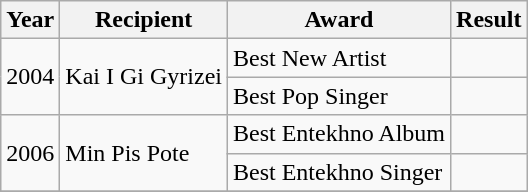<table class="wikitable">
<tr>
<th>Year</th>
<th>Recipient</th>
<th>Award</th>
<th>Result</th>
</tr>
<tr>
<td rowspan="2">2004</td>
<td rowspan="2">Kai I Gi Gyrizei</td>
<td>Best New Artist</td>
<td></td>
</tr>
<tr>
<td>Best Pop Singer</td>
<td></td>
</tr>
<tr>
<td rowspan="2">2006</td>
<td rowspan="2">Min Pis Pote</td>
<td>Best Entekhno Album</td>
<td></td>
</tr>
<tr>
<td>Best Entekhno Singer</td>
<td></td>
</tr>
<tr>
</tr>
</table>
